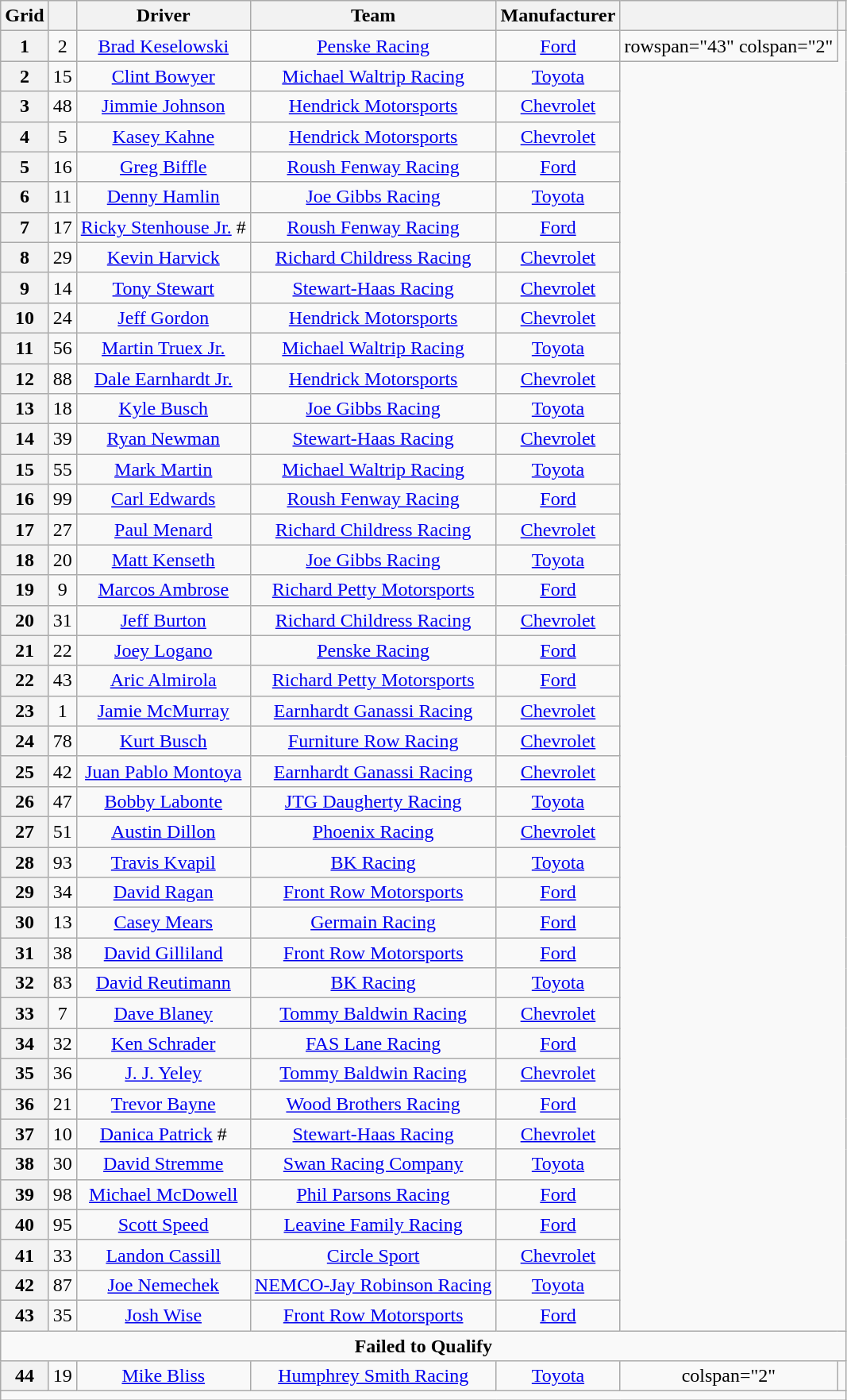<table class="wikitable" style="text-align:center;">
<tr>
<th>Grid</th>
<th></th>
<th>Driver</th>
<th>Team</th>
<th>Manufacturer</th>
<th></th>
<th></th>
</tr>
<tr>
<th>1</th>
<td>2</td>
<td><a href='#'>Brad Keselowski</a></td>
<td><a href='#'>Penske Racing</a></td>
<td><a href='#'>Ford</a></td>
<td>rowspan="43" colspan="2" </td>
</tr>
<tr>
<th>2</th>
<td>15</td>
<td><a href='#'>Clint Bowyer</a></td>
<td><a href='#'>Michael Waltrip Racing</a></td>
<td><a href='#'>Toyota</a></td>
</tr>
<tr>
<th>3</th>
<td>48</td>
<td><a href='#'>Jimmie Johnson</a></td>
<td><a href='#'>Hendrick Motorsports</a></td>
<td><a href='#'>Chevrolet</a></td>
</tr>
<tr>
<th>4</th>
<td>5</td>
<td><a href='#'>Kasey Kahne</a></td>
<td><a href='#'>Hendrick Motorsports</a></td>
<td><a href='#'>Chevrolet</a></td>
</tr>
<tr>
<th>5</th>
<td>16</td>
<td><a href='#'>Greg Biffle</a></td>
<td><a href='#'>Roush Fenway Racing</a></td>
<td><a href='#'>Ford</a></td>
</tr>
<tr>
<th>6</th>
<td>11</td>
<td><a href='#'>Denny Hamlin</a></td>
<td><a href='#'>Joe Gibbs Racing</a></td>
<td><a href='#'>Toyota</a></td>
</tr>
<tr>
<th>7</th>
<td>17</td>
<td><a href='#'>Ricky Stenhouse Jr.</a> #</td>
<td><a href='#'>Roush Fenway Racing</a></td>
<td><a href='#'>Ford</a></td>
</tr>
<tr>
<th>8</th>
<td>29</td>
<td><a href='#'>Kevin Harvick</a></td>
<td><a href='#'>Richard Childress Racing</a></td>
<td><a href='#'>Chevrolet</a></td>
</tr>
<tr>
<th>9</th>
<td>14</td>
<td><a href='#'>Tony Stewart</a></td>
<td><a href='#'>Stewart-Haas Racing</a></td>
<td><a href='#'>Chevrolet</a></td>
</tr>
<tr>
<th>10</th>
<td>24</td>
<td><a href='#'>Jeff Gordon</a></td>
<td><a href='#'>Hendrick Motorsports</a></td>
<td><a href='#'>Chevrolet</a></td>
</tr>
<tr>
<th>11</th>
<td>56</td>
<td><a href='#'>Martin Truex Jr.</a></td>
<td><a href='#'>Michael Waltrip Racing</a></td>
<td><a href='#'>Toyota</a></td>
</tr>
<tr>
<th>12</th>
<td>88</td>
<td><a href='#'>Dale Earnhardt Jr.</a></td>
<td><a href='#'>Hendrick Motorsports</a></td>
<td><a href='#'>Chevrolet</a></td>
</tr>
<tr>
<th>13</th>
<td>18</td>
<td><a href='#'>Kyle Busch</a></td>
<td><a href='#'>Joe Gibbs Racing</a></td>
<td><a href='#'>Toyota</a></td>
</tr>
<tr>
<th>14</th>
<td>39</td>
<td><a href='#'>Ryan Newman</a></td>
<td><a href='#'>Stewart-Haas Racing</a></td>
<td><a href='#'>Chevrolet</a></td>
</tr>
<tr>
<th>15</th>
<td>55</td>
<td><a href='#'>Mark Martin</a></td>
<td><a href='#'>Michael Waltrip Racing</a></td>
<td><a href='#'>Toyota</a></td>
</tr>
<tr>
<th>16</th>
<td>99</td>
<td><a href='#'>Carl Edwards</a></td>
<td><a href='#'>Roush Fenway Racing</a></td>
<td><a href='#'>Ford</a></td>
</tr>
<tr>
<th>17</th>
<td>27</td>
<td><a href='#'>Paul Menard</a></td>
<td><a href='#'>Richard Childress Racing</a></td>
<td><a href='#'>Chevrolet</a></td>
</tr>
<tr>
<th>18</th>
<td>20</td>
<td><a href='#'>Matt Kenseth</a></td>
<td><a href='#'>Joe Gibbs Racing</a></td>
<td><a href='#'>Toyota</a></td>
</tr>
<tr>
<th>19</th>
<td>9</td>
<td><a href='#'>Marcos Ambrose</a></td>
<td><a href='#'>Richard Petty Motorsports</a></td>
<td><a href='#'>Ford</a></td>
</tr>
<tr>
<th>20</th>
<td>31</td>
<td><a href='#'>Jeff Burton</a></td>
<td><a href='#'>Richard Childress Racing</a></td>
<td><a href='#'>Chevrolet</a></td>
</tr>
<tr>
<th>21</th>
<td>22</td>
<td><a href='#'>Joey Logano</a></td>
<td><a href='#'>Penske Racing</a></td>
<td><a href='#'>Ford</a></td>
</tr>
<tr>
<th>22</th>
<td>43</td>
<td><a href='#'>Aric Almirola</a></td>
<td><a href='#'>Richard Petty Motorsports</a></td>
<td><a href='#'>Ford</a></td>
</tr>
<tr>
<th>23</th>
<td>1</td>
<td><a href='#'>Jamie McMurray</a></td>
<td><a href='#'>Earnhardt Ganassi Racing</a></td>
<td><a href='#'>Chevrolet</a></td>
</tr>
<tr>
<th>24</th>
<td>78</td>
<td><a href='#'>Kurt Busch</a></td>
<td><a href='#'>Furniture Row Racing</a></td>
<td><a href='#'>Chevrolet</a></td>
</tr>
<tr>
<th>25</th>
<td>42</td>
<td><a href='#'>Juan Pablo Montoya</a></td>
<td><a href='#'>Earnhardt Ganassi Racing</a></td>
<td><a href='#'>Chevrolet</a></td>
</tr>
<tr>
<th>26</th>
<td>47</td>
<td><a href='#'>Bobby Labonte</a></td>
<td><a href='#'>JTG Daugherty Racing</a></td>
<td><a href='#'>Toyota</a></td>
</tr>
<tr>
<th>27</th>
<td>51</td>
<td><a href='#'>Austin Dillon</a></td>
<td><a href='#'>Phoenix Racing</a></td>
<td><a href='#'>Chevrolet</a></td>
</tr>
<tr>
<th>28</th>
<td>93</td>
<td><a href='#'>Travis Kvapil</a></td>
<td><a href='#'>BK Racing</a></td>
<td><a href='#'>Toyota</a></td>
</tr>
<tr>
<th>29</th>
<td>34</td>
<td><a href='#'>David Ragan</a></td>
<td><a href='#'>Front Row Motorsports</a></td>
<td><a href='#'>Ford</a></td>
</tr>
<tr>
<th>30</th>
<td>13</td>
<td><a href='#'>Casey Mears</a></td>
<td><a href='#'>Germain Racing</a></td>
<td><a href='#'>Ford</a></td>
</tr>
<tr>
<th>31</th>
<td>38</td>
<td><a href='#'>David Gilliland</a></td>
<td><a href='#'>Front Row Motorsports</a></td>
<td><a href='#'>Ford</a></td>
</tr>
<tr>
<th>32</th>
<td>83</td>
<td><a href='#'>David Reutimann</a></td>
<td><a href='#'>BK Racing</a></td>
<td><a href='#'>Toyota</a></td>
</tr>
<tr>
<th>33</th>
<td>7</td>
<td><a href='#'>Dave Blaney</a></td>
<td><a href='#'>Tommy Baldwin Racing</a></td>
<td><a href='#'>Chevrolet</a></td>
</tr>
<tr>
<th>34</th>
<td>32</td>
<td><a href='#'>Ken Schrader</a></td>
<td><a href='#'>FAS Lane Racing</a></td>
<td><a href='#'>Ford</a></td>
</tr>
<tr>
<th>35</th>
<td>36</td>
<td><a href='#'>J. J. Yeley</a></td>
<td><a href='#'>Tommy Baldwin Racing</a></td>
<td><a href='#'>Chevrolet</a></td>
</tr>
<tr>
<th>36</th>
<td>21</td>
<td><a href='#'>Trevor Bayne</a></td>
<td><a href='#'>Wood Brothers Racing</a></td>
<td><a href='#'>Ford</a></td>
</tr>
<tr>
<th>37</th>
<td>10</td>
<td><a href='#'>Danica Patrick</a> #</td>
<td><a href='#'>Stewart-Haas Racing</a></td>
<td><a href='#'>Chevrolet</a></td>
</tr>
<tr>
<th>38</th>
<td>30</td>
<td><a href='#'>David Stremme</a></td>
<td><a href='#'>Swan Racing Company</a></td>
<td><a href='#'>Toyota</a></td>
</tr>
<tr>
<th>39</th>
<td>98</td>
<td><a href='#'>Michael McDowell</a></td>
<td><a href='#'>Phil Parsons Racing</a></td>
<td><a href='#'>Ford</a></td>
</tr>
<tr>
<th>40</th>
<td>95</td>
<td><a href='#'>Scott Speed</a></td>
<td><a href='#'>Leavine Family Racing</a></td>
<td><a href='#'>Ford</a></td>
</tr>
<tr>
<th>41</th>
<td>33</td>
<td><a href='#'>Landon Cassill</a></td>
<td><a href='#'>Circle Sport</a></td>
<td><a href='#'>Chevrolet</a></td>
</tr>
<tr>
<th>42</th>
<td>87</td>
<td><a href='#'>Joe Nemechek</a></td>
<td><a href='#'>NEMCO-Jay Robinson Racing</a></td>
<td><a href='#'>Toyota</a></td>
</tr>
<tr>
<th>43</th>
<td>35</td>
<td><a href='#'>Josh Wise</a></td>
<td><a href='#'>Front Row Motorsports</a></td>
<td><a href='#'>Ford</a></td>
</tr>
<tr>
<td colspan="7" style="text-align:center;"><strong>Failed to Qualify</strong></td>
</tr>
<tr>
<th>44</th>
<td>19</td>
<td><a href='#'>Mike Bliss</a></td>
<td><a href='#'>Humphrey Smith Racing</a></td>
<td><a href='#'>Toyota</a></td>
<td>colspan="2" </td>
</tr>
<tr>
<td colspan="7"></td>
</tr>
</table>
